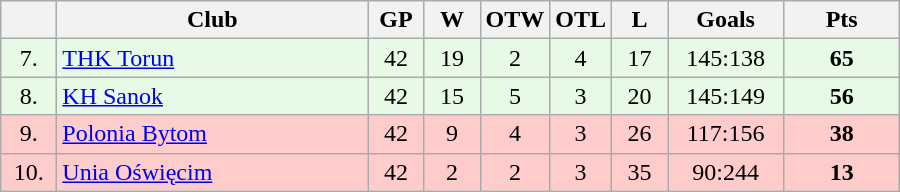<table class="wikitable">
<tr>
<th width="30"></th>
<th width="200">Club</th>
<th width="30">GP</th>
<th width="30">W</th>
<th width="30">OTW</th>
<th width="30">OTL</th>
<th width="30">L</th>
<th width="70">Goals</th>
<th width="70">Pts</th>
</tr>
<tr bgcolor="#e6fae6" align="center">
<td>7.</td>
<td align="left"><a href='#'>THK Torun</a></td>
<td>42</td>
<td>19</td>
<td>2</td>
<td>4</td>
<td>17</td>
<td>145:138</td>
<td><strong>65</strong></td>
</tr>
<tr bgcolor="#e6fae6" align="center">
<td>8.</td>
<td align="left"><a href='#'>KH Sanok</a></td>
<td>42</td>
<td>15</td>
<td>5</td>
<td>3</td>
<td>20</td>
<td>145:149</td>
<td><strong>56</strong></td>
</tr>
<tr bgcolor="#FFCCCC" align="center">
<td>9.</td>
<td align="left"><a href='#'>Polonia Bytom</a></td>
<td>42</td>
<td>9</td>
<td>4</td>
<td>3</td>
<td>26</td>
<td>117:156</td>
<td><strong>38</strong></td>
</tr>
<tr bgcolor="#FFCCCC" align="center">
<td>10.</td>
<td align="left"><a href='#'>Unia Oświęcim</a></td>
<td>42</td>
<td>2</td>
<td>2</td>
<td>3</td>
<td>35</td>
<td>90:244</td>
<td><strong>13</strong></td>
</tr>
</table>
